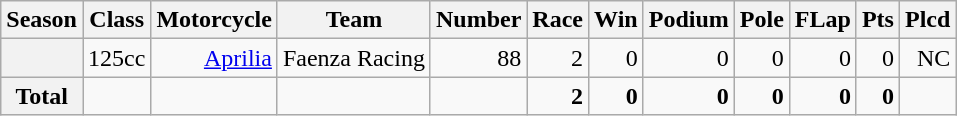<table class="wikitable">
<tr>
<th>Season</th>
<th>Class</th>
<th>Motorcycle</th>
<th>Team</th>
<th>Number</th>
<th>Race</th>
<th>Win</th>
<th>Podium</th>
<th>Pole</th>
<th>FLap</th>
<th>Pts</th>
<th>Plcd</th>
</tr>
<tr align="right">
<th></th>
<td>125cc</td>
<td><a href='#'>Aprilia</a></td>
<td>Faenza Racing</td>
<td>88</td>
<td>2</td>
<td>0</td>
<td>0</td>
<td>0</td>
<td>0</td>
<td>0</td>
<td>NC</td>
</tr>
<tr align="right">
<th>Total</th>
<td></td>
<td></td>
<td></td>
<td></td>
<td><strong>2</strong></td>
<td><strong>0</strong></td>
<td><strong>0</strong></td>
<td><strong>0</strong></td>
<td><strong>0</strong></td>
<td><strong>0</strong></td>
<td></td>
</tr>
</table>
